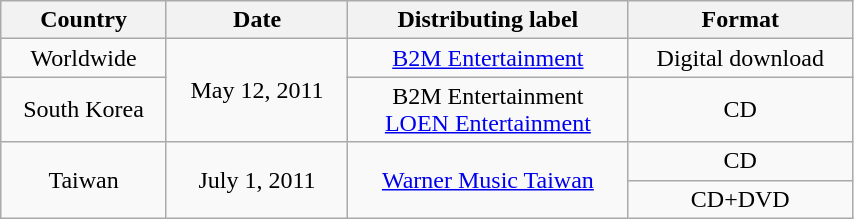<table class="wikitable" style="text-align:center; width:45%">
<tr>
<th>Country</th>
<th>Date</th>
<th>Distributing label</th>
<th>Format</th>
</tr>
<tr>
<td>Worldwide</td>
<td rowspan=2>May 12, 2011</td>
<td><a href='#'>B2M Entertainment</a></td>
<td>Digital download</td>
</tr>
<tr>
<td>South Korea</td>
<td>B2M Entertainment<br><a href='#'>LOEN Entertainment</a></td>
<td>CD</td>
</tr>
<tr>
<td rowspan=2>Taiwan</td>
<td rowspan=2>July 1, 2011</td>
<td rowspan=2><a href='#'>Warner Music Taiwan</a></td>
<td>CD</td>
</tr>
<tr>
<td>CD+DVD</td>
</tr>
</table>
